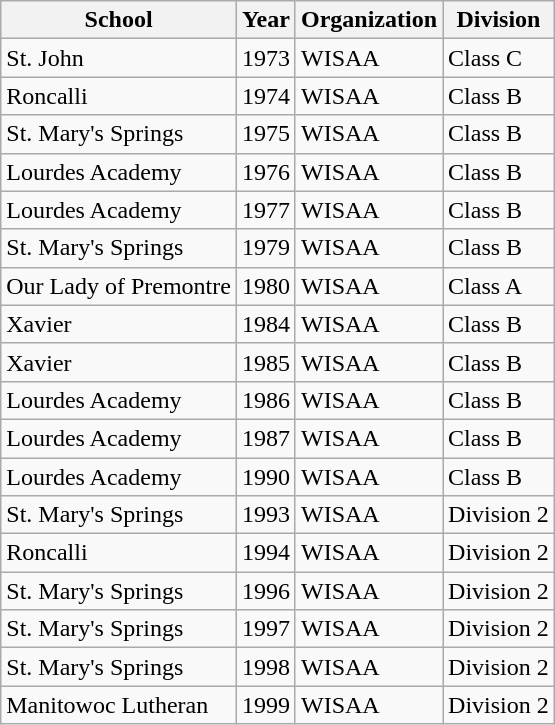<table class="wikitable">
<tr>
<th>School</th>
<th>Year</th>
<th>Organization</th>
<th>Division</th>
</tr>
<tr>
<td>St. John</td>
<td>1973</td>
<td>WISAA</td>
<td>Class C</td>
</tr>
<tr>
<td>Roncalli</td>
<td>1974</td>
<td>WISAA</td>
<td>Class B</td>
</tr>
<tr>
<td>St. Mary's Springs</td>
<td>1975</td>
<td>WISAA</td>
<td>Class B</td>
</tr>
<tr>
<td>Lourdes Academy</td>
<td>1976</td>
<td>WISAA</td>
<td>Class B</td>
</tr>
<tr>
<td>Lourdes Academy</td>
<td>1977</td>
<td>WISAA</td>
<td>Class B</td>
</tr>
<tr>
<td>St. Mary's Springs</td>
<td>1979</td>
<td>WISAA</td>
<td>Class B</td>
</tr>
<tr>
<td>Our Lady of Premontre</td>
<td>1980</td>
<td>WISAA</td>
<td>Class A</td>
</tr>
<tr>
<td>Xavier</td>
<td>1984</td>
<td>WISAA</td>
<td>Class B</td>
</tr>
<tr>
<td>Xavier</td>
<td>1985</td>
<td>WISAA</td>
<td>Class B</td>
</tr>
<tr>
<td>Lourdes Academy</td>
<td>1986</td>
<td>WISAA</td>
<td>Class B</td>
</tr>
<tr>
<td>Lourdes Academy</td>
<td>1987</td>
<td>WISAA</td>
<td>Class B</td>
</tr>
<tr>
<td>Lourdes Academy</td>
<td>1990</td>
<td>WISAA</td>
<td>Class B</td>
</tr>
<tr>
<td>St. Mary's Springs</td>
<td>1993</td>
<td>WISAA</td>
<td>Division 2</td>
</tr>
<tr>
<td>Roncalli</td>
<td>1994</td>
<td>WISAA</td>
<td>Division 2</td>
</tr>
<tr>
<td>St. Mary's Springs</td>
<td>1996</td>
<td>WISAA</td>
<td>Division 2</td>
</tr>
<tr>
<td>St. Mary's Springs</td>
<td>1997</td>
<td>WISAA</td>
<td>Division 2</td>
</tr>
<tr>
<td>St. Mary's Springs</td>
<td>1998</td>
<td>WISAA</td>
<td>Division 2</td>
</tr>
<tr>
<td>Manitowoc Lutheran</td>
<td>1999</td>
<td>WISAA</td>
<td>Division 2</td>
</tr>
</table>
